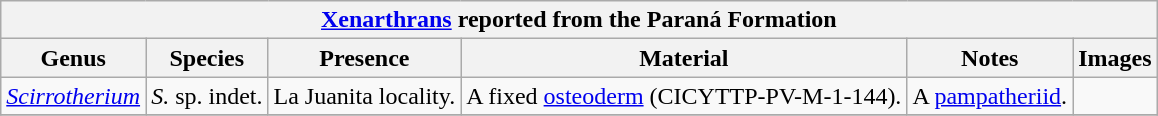<table class="wikitable" align="center">
<tr>
<th colspan="6" align="center"><strong><a href='#'>Xenarthrans</a> reported from the Paraná Formation</strong></th>
</tr>
<tr>
<th>Genus</th>
<th>Species</th>
<th>Presence</th>
<th><strong>Material</strong></th>
<th>Notes</th>
<th>Images</th>
</tr>
<tr>
<td><em><a href='#'>Scirrotherium</a></em></td>
<td><em>S.</em> sp. indet.</td>
<td>La Juanita locality.</td>
<td>A fixed <a href='#'>osteoderm</a> (CICYTTP-PV-M-1-144).</td>
<td>A <a href='#'>pampatheriid</a>.</td>
<td></td>
</tr>
<tr>
</tr>
</table>
